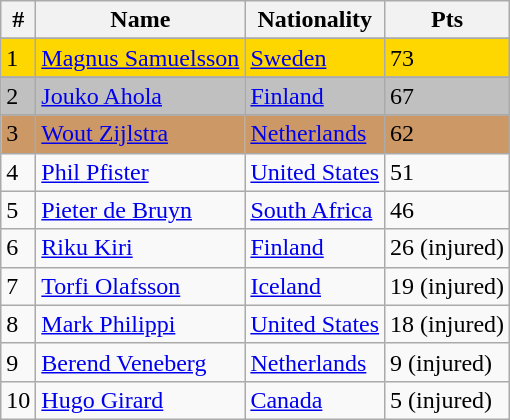<table class="wikitable">
<tr>
<th>#</th>
<th>Name</th>
<th>Nationality</th>
<th>Pts</th>
</tr>
<tr>
</tr>
<tr style="background:gold;">
<td>1</td>
<td><a href='#'>Magnus Samuelsson</a></td>
<td> <a href='#'>Sweden</a></td>
<td>73</td>
</tr>
<tr>
</tr>
<tr style="background:silver;">
<td>2</td>
<td><a href='#'>Jouko Ahola</a></td>
<td> <a href='#'>Finland</a></td>
<td>67</td>
</tr>
<tr>
</tr>
<tr style="background:#c96;">
<td>3</td>
<td><a href='#'>Wout Zijlstra</a></td>
<td> <a href='#'>Netherlands</a></td>
<td>62</td>
</tr>
<tr>
<td>4</td>
<td><a href='#'>Phil Pfister</a></td>
<td> <a href='#'>United States</a></td>
<td>51</td>
</tr>
<tr>
<td>5</td>
<td><a href='#'>Pieter de Bruyn</a></td>
<td> <a href='#'>South Africa</a></td>
<td>46</td>
</tr>
<tr>
<td>6</td>
<td><a href='#'>Riku Kiri</a></td>
<td> <a href='#'>Finland</a></td>
<td>26 (injured)</td>
</tr>
<tr>
<td>7</td>
<td><a href='#'>Torfi Olafsson</a></td>
<td> <a href='#'>Iceland</a></td>
<td>19 (injured)</td>
</tr>
<tr>
<td>8</td>
<td><a href='#'>Mark Philippi</a></td>
<td> <a href='#'>United States</a></td>
<td>18 (injured)</td>
</tr>
<tr>
<td>9</td>
<td><a href='#'>Berend Veneberg</a></td>
<td> <a href='#'>Netherlands</a></td>
<td>9 (injured)</td>
</tr>
<tr>
<td>10</td>
<td><a href='#'>Hugo Girard</a></td>
<td> <a href='#'>Canada</a></td>
<td>5 (injured)</td>
</tr>
</table>
